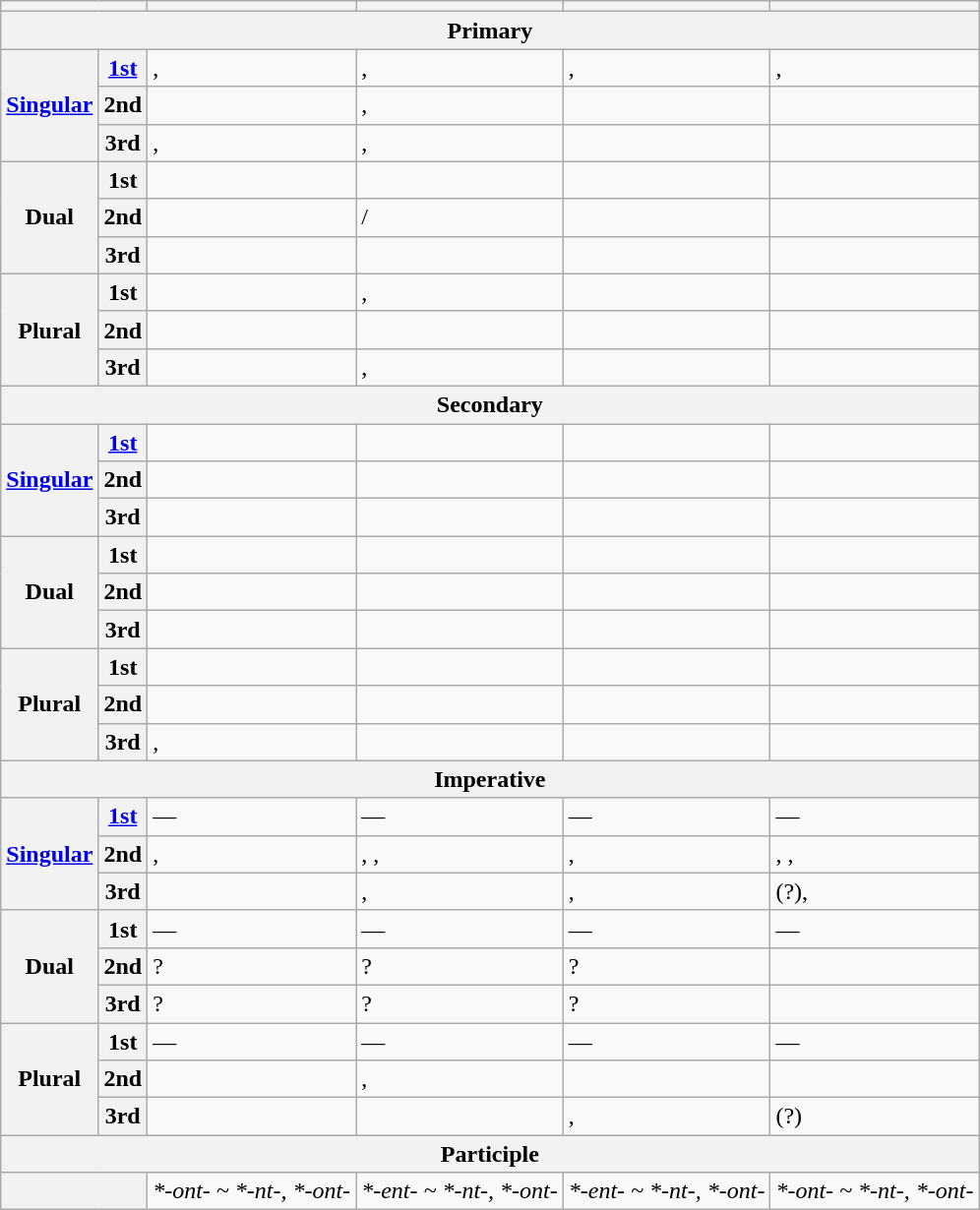<table class="wikitable">
<tr>
<th colspan="2"></th>
<th></th>
<th></th>
<th></th>
<th></th>
</tr>
<tr>
<th colspan="6">Primary</th>
</tr>
<tr>
<th rowspan="3"><a href='#'>Singular</a></th>
<th><a href='#'>1st</a></th>
<td>, </td>
<td>, </td>
<td>, </td>
<td>, </td>
</tr>
<tr>
<th>2nd</th>
<td></td>
<td>, </td>
<td></td>
<td></td>
</tr>
<tr>
<th>3rd</th>
<td>, </td>
<td>, </td>
<td></td>
<td></td>
</tr>
<tr>
<th rowspan="3">Dual</th>
<th>1st</th>
<td></td>
<td></td>
<td></td>
<td></td>
</tr>
<tr>
<th>2nd</th>
<td></td>
<td>/</td>
<td></td>
<td></td>
</tr>
<tr>
<th>3rd</th>
<td></td>
<td></td>
<td></td>
<td></td>
</tr>
<tr>
<th rowspan="3">Plural</th>
<th>1st</th>
<td></td>
<td>, </td>
<td></td>
<td></td>
</tr>
<tr>
<th>2nd</th>
<td></td>
<td></td>
<td></td>
<td></td>
</tr>
<tr>
<th>3rd</th>
<td></td>
<td>, </td>
<td></td>
<td></td>
</tr>
<tr>
<th colspan="6">Secondary</th>
</tr>
<tr>
<th rowspan="3"><a href='#'>Singular</a></th>
<th><a href='#'>1st</a></th>
<td></td>
<td></td>
<td></td>
<td></td>
</tr>
<tr>
<th>2nd</th>
<td></td>
<td></td>
<td></td>
<td></td>
</tr>
<tr>
<th>3rd</th>
<td></td>
<td></td>
<td></td>
<td></td>
</tr>
<tr>
<th rowspan="3">Dual</th>
<th>1st</th>
<td></td>
<td></td>
<td></td>
<td></td>
</tr>
<tr>
<th>2nd</th>
<td></td>
<td></td>
<td></td>
<td></td>
</tr>
<tr>
<th>3rd</th>
<td></td>
<td></td>
<td></td>
<td></td>
</tr>
<tr>
<th rowspan="3">Plural</th>
<th>1st</th>
<td></td>
<td></td>
<td></td>
<td></td>
</tr>
<tr>
<th>2nd</th>
<td></td>
<td></td>
<td></td>
<td></td>
</tr>
<tr>
<th>3rd</th>
<td>, </td>
<td></td>
<td></td>
<td></td>
</tr>
<tr>
<th colspan="6">Imperative</th>
</tr>
<tr>
<th rowspan="3"><a href='#'>Singular</a></th>
<th><a href='#'>1st</a></th>
<td>—</td>
<td>—</td>
<td>—</td>
<td>—</td>
</tr>
<tr>
<th>2nd</th>
<td>, </td>
<td>, , </td>
<td>, </td>
<td>, , </td>
</tr>
<tr>
<th>3rd</th>
<td></td>
<td>, </td>
<td>, </td>
<td> (?), </td>
</tr>
<tr>
<th rowspan="3">Dual</th>
<th>1st</th>
<td>—</td>
<td>—</td>
<td>—</td>
<td>—</td>
</tr>
<tr>
<th>2nd</th>
<td>?</td>
<td>?</td>
<td>?</td>
<td></td>
</tr>
<tr>
<th>3rd</th>
<td>?</td>
<td>?</td>
<td>?</td>
<td></td>
</tr>
<tr>
<th rowspan="3">Plural</th>
<th>1st</th>
<td>—</td>
<td>—</td>
<td>—</td>
<td>—</td>
</tr>
<tr>
<th>2nd</th>
<td></td>
<td>, </td>
<td></td>
<td></td>
</tr>
<tr>
<th>3rd</th>
<td></td>
<td></td>
<td>, </td>
<td> (?)</td>
</tr>
<tr>
<th colspan="6">Participle</th>
</tr>
<tr>
<th colspan="2"></th>
<td><em>*-ont- ~ *-nt-, *-ont-</em></td>
<td><em>*-ent- ~ *-nt-, *-ont-</em></td>
<td><em>*-ent- ~ *-nt-, *-ont-</em></td>
<td><em>*-ont- ~ *-nt-, *-ont-</em></td>
</tr>
</table>
